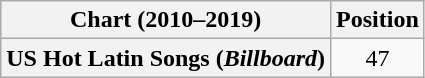<table class="wikitable plainrowheaders" style="text-align:center">
<tr>
<th scope="col">Chart (2010–2019)</th>
<th scope="col">Position</th>
</tr>
<tr>
<th scope="row">US Hot Latin Songs (<em>Billboard</em>)</th>
<td>47</td>
</tr>
</table>
